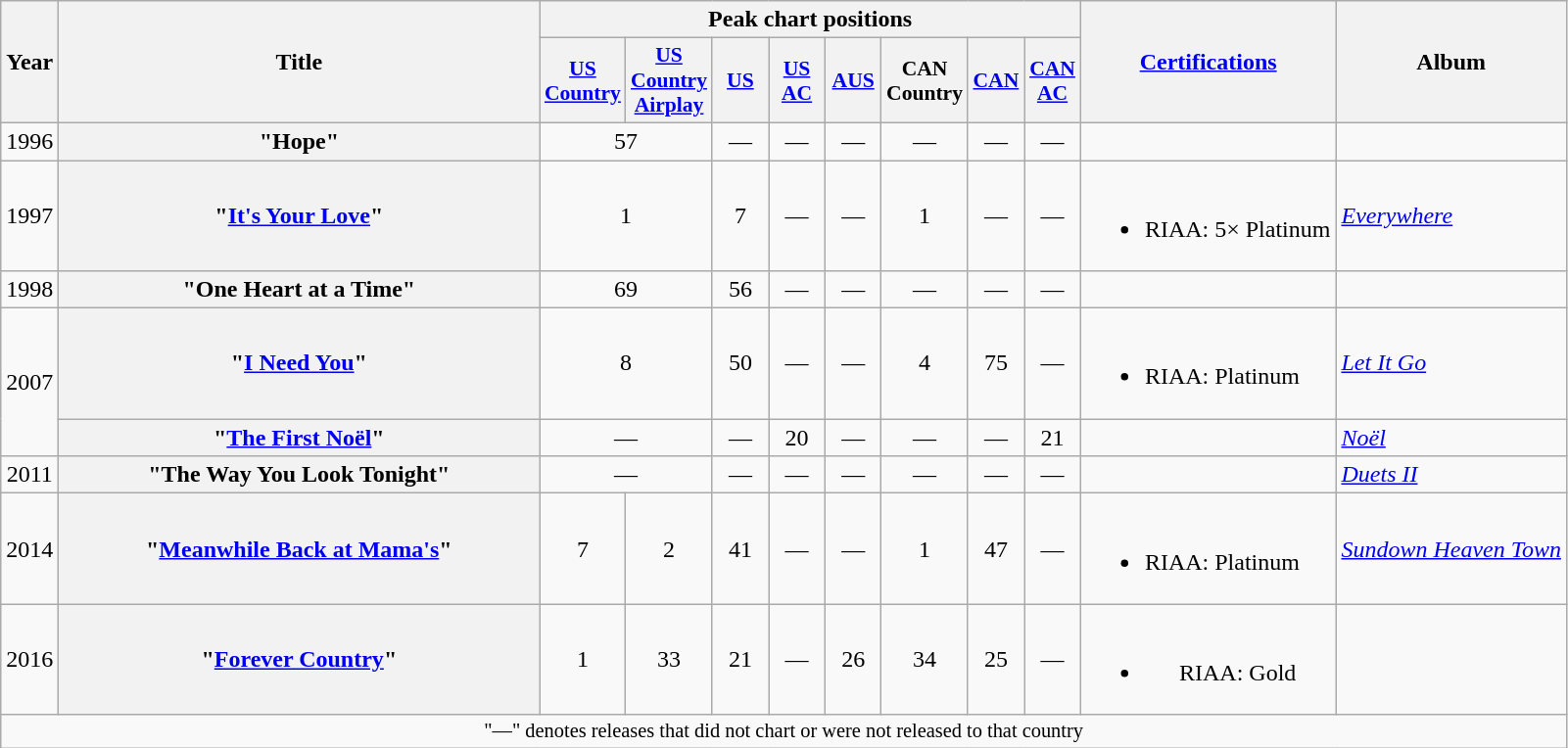<table class="wikitable plainrowheaders" style="text-align:center;">
<tr>
<th scope="col" rowspan="2">Year</th>
<th scope="col" rowspan="2" style="width:20em;">Title</th>
<th scope="col" colspan="8">Peak chart positions</th>
<th scope="col" rowspan="2"><a href='#'>Certifications</a></th>
<th scope="col" rowspan="2">Album</th>
</tr>
<tr>
<th scope="col" style="width:2.2em;font-size:90%;"><a href='#'>US Country</a><br></th>
<th scope="col" style="width:2.2em;font-size:90%;"><a href='#'>US Country Airplay</a><br></th>
<th scope="col" style="width:2.2em;font-size:90%;"><a href='#'>US</a><br></th>
<th scope="col" style="width:2.2em;font-size:90%;"><a href='#'>US AC</a><br></th>
<th scope="col" style="width:2.2em;font-size:90%;"><a href='#'>AUS</a><br></th>
<th scope="col" style="width:2.2em;font-size:90%;">CAN Country<br></th>
<th scope="col" style="width:2.2em;font-size:90%;"><a href='#'>CAN</a><br></th>
<th scope="col" style="width:2.2em;font-size:90%;"><a href='#'>CAN AC</a><br></th>
</tr>
<tr>
<td>1996</td>
<th scope="row">"Hope"</th>
<td colspan="2">57</td>
<td>—</td>
<td>—</td>
<td>—</td>
<td>—</td>
<td>—</td>
<td>—</td>
<td></td>
<td></td>
</tr>
<tr>
<td>1997</td>
<th scope="row">"<a href='#'>It's Your Love</a>"<br></th>
<td colspan="2">1</td>
<td>7</td>
<td>—</td>
<td>—</td>
<td>1</td>
<td>—</td>
<td>—</td>
<td align="left"><br><ul><li>RIAA: 5× Platinum</li></ul></td>
<td align="left"><em><a href='#'>Everywhere</a></em></td>
</tr>
<tr>
<td>1998</td>
<th scope="row">"One Heart at a Time"</th>
<td colspan="2">69</td>
<td>56</td>
<td>—</td>
<td>—</td>
<td>—</td>
<td>—</td>
<td>—</td>
<td></td>
<td></td>
</tr>
<tr>
<td rowspan="2">2007</td>
<th scope="row">"<a href='#'>I Need You</a>"<br></th>
<td colspan="2">8</td>
<td>50</td>
<td>—</td>
<td>—</td>
<td>4</td>
<td>75</td>
<td>—</td>
<td align="left"><br><ul><li>RIAA: Platinum</li></ul></td>
<td align="left"><em><a href='#'>Let It Go</a></em></td>
</tr>
<tr>
<th scope="row">"<a href='#'>The First Noël</a>"<br></th>
<td colspan="2">—</td>
<td>—</td>
<td>20</td>
<td>—</td>
<td>—</td>
<td>—</td>
<td>21</td>
<td></td>
<td align="left"><em><a href='#'>Noël</a></em></td>
</tr>
<tr>
<td>2011</td>
<th scope="row">"The Way You Look Tonight"<br></th>
<td colspan="2">—</td>
<td>—</td>
<td>—</td>
<td>—</td>
<td>—</td>
<td>—</td>
<td>—</td>
<td></td>
<td align="left"><em><a href='#'>Duets II</a></em></td>
</tr>
<tr>
<td>2014</td>
<th scope="row">"<a href='#'>Meanwhile Back at Mama's</a>"<br></th>
<td>7</td>
<td>2</td>
<td>41</td>
<td>—</td>
<td>—</td>
<td>1</td>
<td>47</td>
<td>—</td>
<td align="left"><br><ul><li>RIAA: Platinum</li></ul></td>
<td align="left"><em><a href='#'>Sundown Heaven Town</a></em></td>
</tr>
<tr>
<td>2016</td>
<th scope="row">"<a href='#'>Forever Country</a>"<br></th>
<td>1</td>
<td>33</td>
<td>21</td>
<td>—</td>
<td>26</td>
<td>34</td>
<td>25</td>
<td>—</td>
<td><br><ul><li>RIAA: Gold</li></ul></td>
<td></td>
</tr>
<tr>
<td colspan="12" style="font-size:85%">"—" denotes releases that did not chart or were not released to that country</td>
</tr>
</table>
